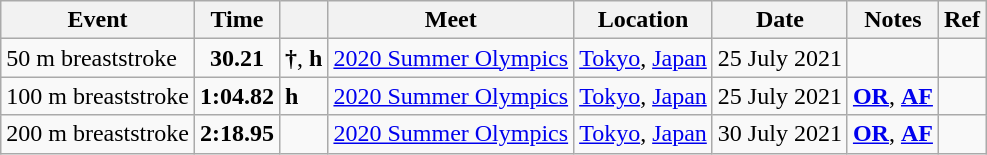<table class="wikitable">
<tr>
<th>Event</th>
<th>Time</th>
<th></th>
<th>Meet</th>
<th>Location</th>
<th>Date</th>
<th>Notes</th>
<th>Ref</th>
</tr>
<tr>
<td>50 m breaststroke</td>
<td style="text-align:center;"><strong>30.21</strong></td>
<td><strong>†</strong>, <strong>h</strong></td>
<td><a href='#'>2020 Summer Olympics</a></td>
<td><a href='#'>Tokyo</a>, <a href='#'>Japan</a></td>
<td>25 July 2021</td>
<td style="text-align:center;"></td>
<td style="text-align:center;"></td>
</tr>
<tr>
<td>100 m breaststroke</td>
<td style="text-align:center;"><strong>1:04.82</strong></td>
<td><strong>h</strong></td>
<td><a href='#'>2020 Summer Olympics</a></td>
<td><a href='#'>Tokyo</a>, <a href='#'>Japan</a></td>
<td>25 July 2021</td>
<td style="text-align:center;"><strong><a href='#'>OR</a></strong>, <strong><a href='#'>AF</a></strong></td>
<td style="text-align:center;"></td>
</tr>
<tr>
<td>200 m breaststroke</td>
<td style="text-align:center;"><strong>2:18.95</strong></td>
<td></td>
<td><a href='#'>2020 Summer Olympics</a></td>
<td><a href='#'>Tokyo</a>, <a href='#'>Japan</a></td>
<td>30 July 2021</td>
<td style="text-align:center;"><strong><a href='#'>OR</a></strong>, <strong><a href='#'>AF</a></strong></td>
<td style="text-align:center;"></td>
</tr>
</table>
